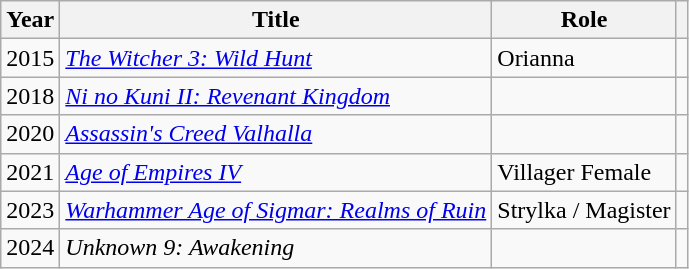<table class="wikitable">
<tr>
<th>Year</th>
<th>Title</th>
<th>Role</th>
<th></th>
</tr>
<tr>
<td>2015</td>
<td><em><a href='#'>The Witcher 3: Wild Hunt</a></em></td>
<td>Orianna</td>
<td align="center"></td>
</tr>
<tr>
<td>2018</td>
<td><em><a href='#'>Ni no Kuni II: Revenant Kingdom</a></em></td>
<td></td>
<td align="center"></td>
</tr>
<tr>
<td>2020</td>
<td><em><a href='#'>Assassin's Creed Valhalla</a></em></td>
<td></td>
<td align="center"></td>
</tr>
<tr>
<td>2021</td>
<td><em><a href='#'>Age of Empires IV</a></em></td>
<td>Villager Female</td>
<td align="center"></td>
</tr>
<tr>
<td>2023</td>
<td><em><a href='#'>Warhammer Age of Sigmar: Realms of Ruin</a></em></td>
<td>Strylka / Magister</td>
<td align="center"></td>
</tr>
<tr>
<td>2024</td>
<td><em>Unknown 9: Awakening</em></td>
<td></td>
<td align="center"></td>
</tr>
</table>
